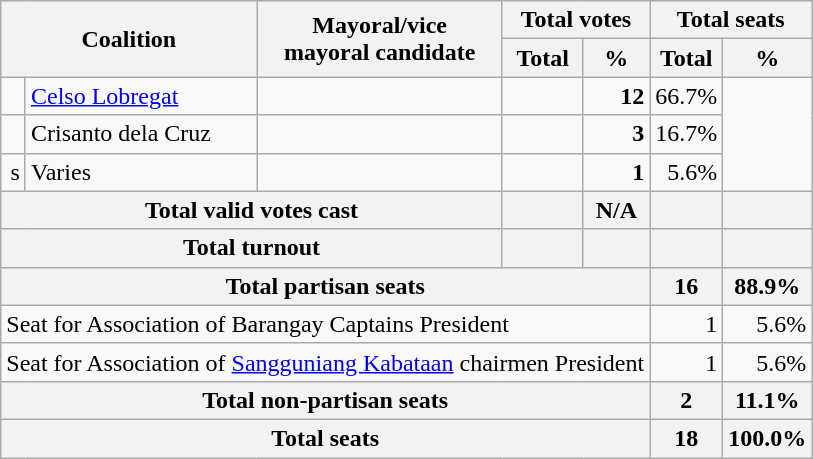<table class=wikitable style="text-align:right">
<tr>
<th rowspan=2 colspan=2>Coalition</th>
<th rowspan=2>Mayoral/vice<br>mayoral candidate</th>
<th colspan=2>Total votes</th>
<th colspan=2>Total seats</th>
</tr>
<tr>
<th>Total</th>
<th>%</th>
<th>Total</th>
<th>%</th>
</tr>
<tr>
<td></td>
<td align=left><a href='#'>Celso Lobregat</a></td>
<td></td>
<td></td>
<td><strong>12</strong></td>
<td>66.7%</td>
</tr>
<tr>
<td></td>
<td align=left>Crisanto dela Cruz</td>
<td></td>
<td></td>
<td><strong>3</strong></td>
<td>16.7%</td>
</tr>
<tr>
<td>s</td>
<td align=left>Varies</td>
<td></td>
<td></td>
<td><strong>1</strong></td>
<td>5.6%</td>
</tr>
<tr>
<th align=left colspan=3>Total valid votes cast</th>
<th></th>
<th>N/A</th>
<th></th>
<th></th>
</tr>
<tr>
<th align=left colspan=3>Total turnout</th>
<th></th>
<th></th>
<th></th>
<th></th>
</tr>
<tr>
<th align=left colspan=5>Total partisan seats</th>
<th>16</th>
<th>88.9%</th>
</tr>
<tr>
<td align=left colspan=5>Seat for Association of Barangay Captains President</td>
<td>1</td>
<td>5.6%</td>
</tr>
<tr>
<td align=left colspan=5>Seat for Association of <a href='#'>Sangguniang Kabataan</a> chairmen President</td>
<td>1</td>
<td>5.6%</td>
</tr>
<tr>
<th align=left colspan=5>Total non-partisan seats</th>
<th>2</th>
<th>11.1%</th>
</tr>
<tr>
<th colspan=5>Total seats</th>
<th>18</th>
<th>100.0%</th>
</tr>
</table>
